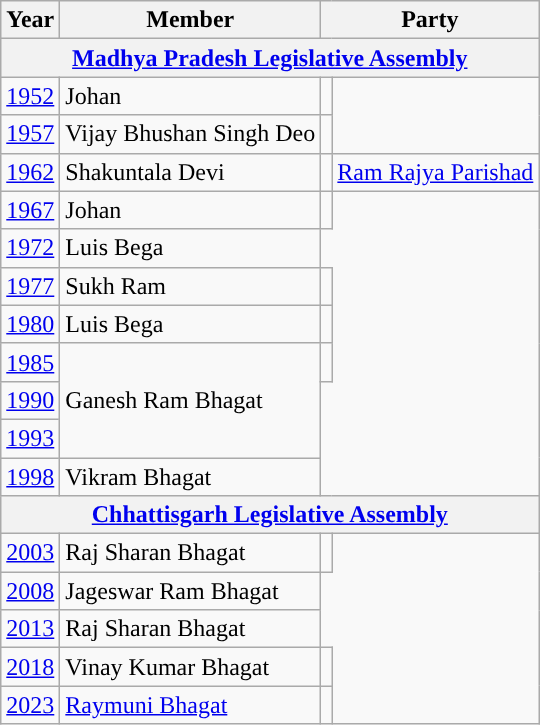<table class="wikitable">
<tr>
<th>Year</th>
<th>Member</th>
<th colspan="2">Party</th>
</tr>
<tr>
<th colspan=4><a href='#'>Madhya Pradesh Legislative Assembly</a></th>
</tr>
<tr>
<td><a href='#'>1952</a></td>
<td>Johan</td>
<td></td>
</tr>
<tr>
<td><a href='#'>1957</a></td>
<td>Vijay Bhushan Singh Deo</td>
<td></td>
</tr>
<tr>
<td><a href='#'>1962</a></td>
<td>Shakuntala Devi</td>
<td style="background-color: "></td>
<td><a href='#'>Ram Rajya Parishad</a></td>
</tr>
<tr>
<td><a href='#'>1967</a></td>
<td>Johan</td>
<td></td>
</tr>
<tr>
<td><a href='#'>1972</a></td>
<td>Luis Bega</td>
</tr>
<tr>
<td><a href='#'>1977</a></td>
<td>Sukh Ram</td>
<td></td>
</tr>
<tr>
<td><a href='#'>1980</a></td>
<td>Luis Bega</td>
<td></td>
</tr>
<tr>
<td><a href='#'>1985</a></td>
<td rowspan="3">Ganesh Ram Bhagat</td>
<td></td>
</tr>
<tr>
<td><a href='#'>1990</a></td>
</tr>
<tr>
<td><a href='#'>1993</a></td>
</tr>
<tr>
<td><a href='#'>1998</a></td>
<td>Vikram Bhagat</td>
</tr>
<tr>
<th colspan=4><a href='#'>Chhattisgarh Legislative Assembly</a></th>
</tr>
<tr>
<td><a href='#'>2003</a></td>
<td>Raj Sharan Bhagat</td>
<td></td>
</tr>
<tr>
<td><a href='#'>2008</a></td>
<td>Jageswar Ram Bhagat</td>
</tr>
<tr>
<td><a href='#'>2013</a></td>
<td>Raj Sharan Bhagat</td>
</tr>
<tr>
<td><a href='#'>2018</a></td>
<td>Vinay Kumar Bhagat</td>
<td></td>
</tr>
<tr>
<td><a href='#'>2023</a></td>
<td><a href='#'>Raymuni Bhagat</a></td>
<td></td>
</tr>
</table>
